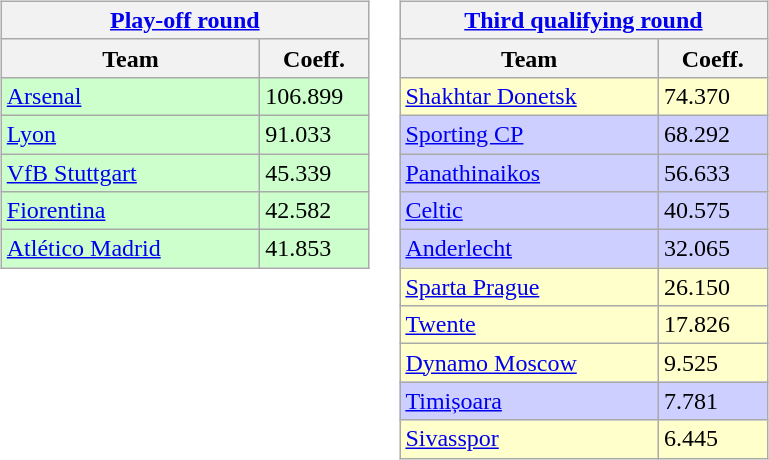<table>
<tr valign=top>
<td><br><table class="wikitable">
<tr>
<th colspan=2><a href='#'>Play-off round</a></th>
</tr>
<tr>
<th width=165>Team</th>
<th width=65>Coeff.</th>
</tr>
<tr bgcolor=#ccffcc>
<td> <a href='#'>Arsenal</a></td>
<td>106.899</td>
</tr>
<tr bgcolor=#ccffcc>
<td> <a href='#'>Lyon</a></td>
<td>91.033</td>
</tr>
<tr bgcolor=#ccffcc>
<td> <a href='#'>VfB Stuttgart</a></td>
<td>45.339</td>
</tr>
<tr bgcolor=#ccffcc>
<td> <a href='#'>Fiorentina</a></td>
<td>42.582</td>
</tr>
<tr bgcolor=#ccffcc>
<td> <a href='#'>Atlético Madrid</a></td>
<td>41.853</td>
</tr>
</table>
</td>
<td><br><table class="wikitable">
<tr>
<th colspan=2><a href='#'>Third qualifying round</a></th>
</tr>
<tr>
<th width=165>Team</th>
<th width=65>Coeff.</th>
</tr>
<tr bgcolor=#ffffcc>
<td> <a href='#'>Shakhtar Donetsk</a></td>
<td>74.370</td>
</tr>
<tr bgcolor=#cccfff>
<td> <a href='#'>Sporting CP</a></td>
<td>68.292</td>
</tr>
<tr bgcolor=#cccfff>
<td> <a href='#'>Panathinaikos</a></td>
<td>56.633</td>
</tr>
<tr bgcolor=#cccfff>
<td> <a href='#'>Celtic</a></td>
<td>40.575</td>
</tr>
<tr bgcolor=#cccfff>
<td> <a href='#'>Anderlecht</a></td>
<td>32.065</td>
</tr>
<tr bgcolor=#ffffcc>
<td> <a href='#'>Sparta Prague</a></td>
<td>26.150</td>
</tr>
<tr bgcolor=#ffffcc>
<td> <a href='#'>Twente</a></td>
<td>17.826</td>
</tr>
<tr bgcolor=#ffffcc>
<td> <a href='#'>Dynamo Moscow</a></td>
<td>9.525</td>
</tr>
<tr bgcolor=#cccfff>
<td> <a href='#'>Timișoara</a></td>
<td>7.781</td>
</tr>
<tr bgcolor=#ffffcc>
<td> <a href='#'>Sivasspor</a></td>
<td>6.445</td>
</tr>
</table>
</td>
</tr>
</table>
